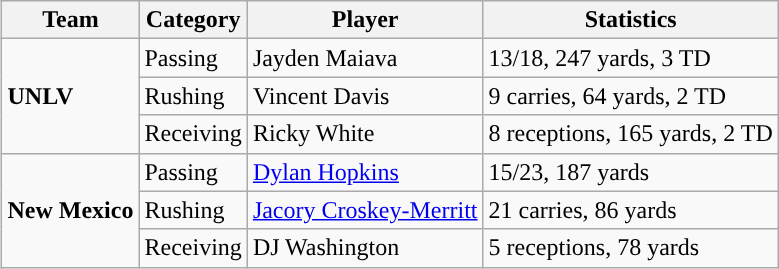<table class="wikitable" style="float: right;">
<tr>
<th>Team</th>
<th>Category</th>
<th>Player</th>
<th>Statistics</th>
</tr>
<tr>
<td rowspan=3><strong>UNLV</strong></td>
<td>Passing</td>
<td>Jayden Maiava</td>
<td>13/18, 247 yards, 3 TD</td>
</tr>
<tr>
<td>Rushing</td>
<td>Vincent Davis</td>
<td>9 carries, 64 yards, 2 TD</td>
</tr>
<tr>
<td>Receiving</td>
<td>Ricky White</td>
<td>8 receptions, 165 yards, 2 TD</td>
</tr>
<tr>
<td rowspan=3><strong>New Mexico</strong></td>
<td>Passing</td>
<td><a href='#'>Dylan Hopkins</a></td>
<td>15/23, 187 yards</td>
</tr>
<tr>
<td>Rushing</td>
<td><a href='#'>Jacory Croskey-Merritt</a></td>
<td>21 carries, 86 yards</td>
</tr>
<tr>
<td>Receiving</td>
<td>DJ Washington</td>
<td>5 receptions, 78 yards</td>
</tr>
</table>
